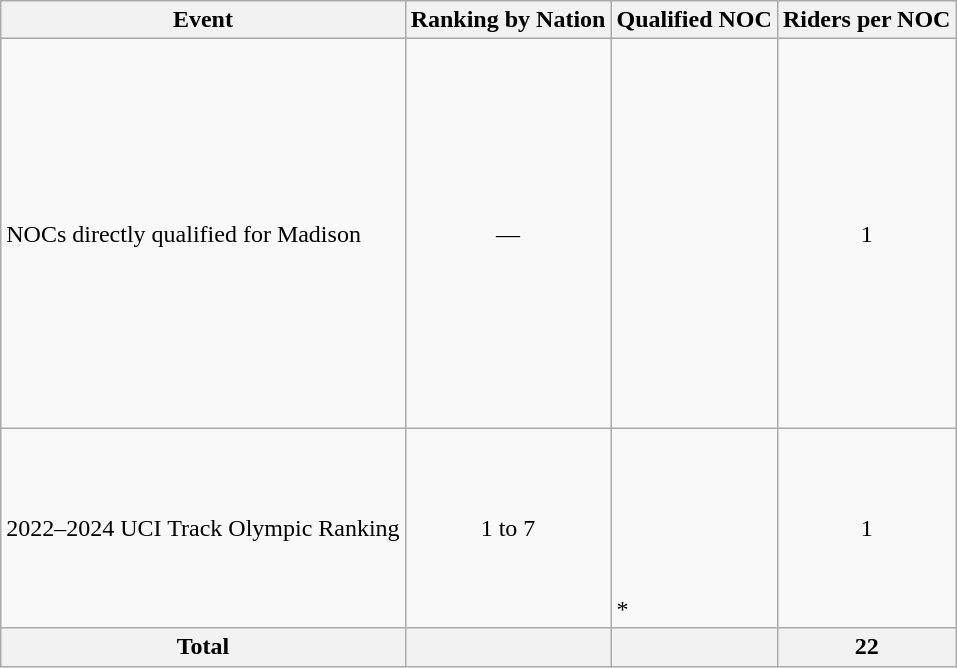<table class="wikitable" style="text-align:center;">
<tr>
<th>Event</th>
<th>Ranking by Nation</th>
<th>Qualified NOC</th>
<th>Riders per NOC</th>
</tr>
<tr>
<td align=left>NOCs directly qualified for Madison</td>
<td>—</td>
<td align=left><br><br><br><br><br><br><br><br><br><br><br><br><br><br></td>
<td>1</td>
</tr>
<tr>
<td align=left>2022–2024 UCI Track Olympic Ranking</td>
<td>1 to 7</td>
<td align=left><br><br> <br> <br> <br> <br> *</td>
<td>1</td>
</tr>
<tr>
<th>Total</th>
<th></th>
<th></th>
<th>22</th>
</tr>
</table>
